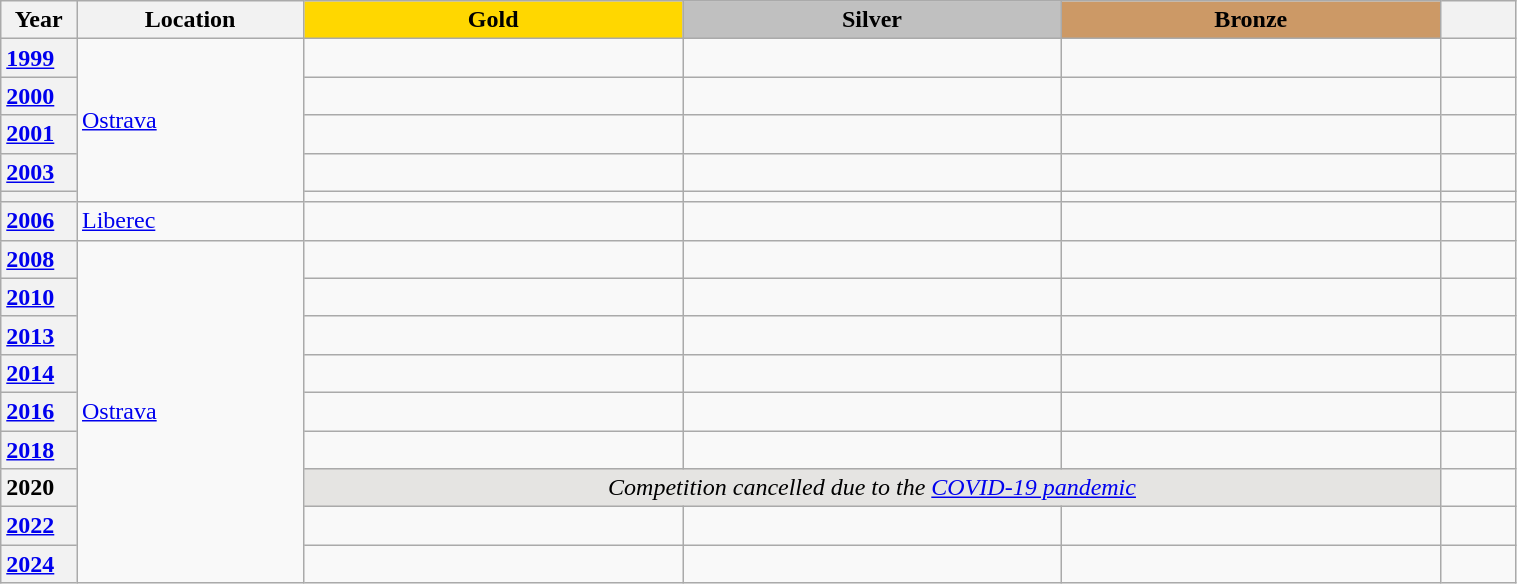<table class="wikitable unsortable" style="text-align:left; width:80%">
<tr>
<th scope="col" style="text-align:center; width:5%">Year</th>
<th scope="col" style="text-align:center; width:15%">Location</th>
<th scope="col" style="text-align:center; width:25%; background:gold">Gold</th>
<th scope="col" style="text-align:center; width:25%; background:silver">Silver</th>
<th scope="col" style="text-align:center; width:25%; background:#c96">Bronze</th>
<th scope="col" style="text-align:center; width:5%"></th>
</tr>
<tr>
<th scope="row" style="text-align:left"><a href='#'>1999</a></th>
<td rowspan="5"><a href='#'>Ostrava</a></td>
<td></td>
<td></td>
<td></td>
<td></td>
</tr>
<tr>
<th scope="row" style="text-align:left"><a href='#'>2000</a></th>
<td></td>
<td></td>
<td></td>
<td></td>
</tr>
<tr>
<th scope="row" style="text-align:left"><a href='#'>2001</a></th>
<td></td>
<td></td>
<td></td>
<td></td>
</tr>
<tr>
<th scope="row" style="text-align:left"><a href='#'>2003</a></th>
<td></td>
<td></td>
<td></td>
<td></td>
</tr>
<tr>
<th scope="row" style="text-align:left"></th>
<td></td>
<td></td>
<td></td>
<td></td>
</tr>
<tr>
<th scope="row" style="text-align:left"><a href='#'>2006</a></th>
<td><a href='#'>Liberec</a></td>
<td></td>
<td></td>
<td></td>
<td></td>
</tr>
<tr>
<th scope="row" style="text-align:left"><a href='#'>2008</a></th>
<td rowspan="9"><a href='#'>Ostrava</a></td>
<td></td>
<td></td>
<td></td>
<td></td>
</tr>
<tr>
<th scope="row" style="text-align:left"><a href='#'>2010</a></th>
<td></td>
<td></td>
<td></td>
<td></td>
</tr>
<tr>
<th scope="row" style="text-align:left"><a href='#'>2013</a></th>
<td></td>
<td></td>
<td></td>
<td></td>
</tr>
<tr>
<th scope="row" style="text-align:left"><a href='#'>2014</a></th>
<td></td>
<td></td>
<td></td>
<td></td>
</tr>
<tr>
<th scope="row" style="text-align:left"><a href='#'>2016</a></th>
<td></td>
<td></td>
<td></td>
<td></td>
</tr>
<tr>
<th scope="row" style="text-align:left"><a href='#'>2018</a></th>
<td></td>
<td></td>
<td></td>
<td></td>
</tr>
<tr>
<th scope="row" style="text-align:left">2020</th>
<td colspan="3" align="center" bgcolor="e5e4e2"><em>Competition cancelled due to the <a href='#'>COVID-19 pandemic</a></em></td>
<td></td>
</tr>
<tr>
<th scope="row" style="text-align:left"><a href='#'>2022</a></th>
<td></td>
<td></td>
<td></td>
<td></td>
</tr>
<tr>
<th scope="row" style="text-align:left"><a href='#'>2024</a></th>
<td></td>
<td></td>
<td></td>
<td></td>
</tr>
</table>
